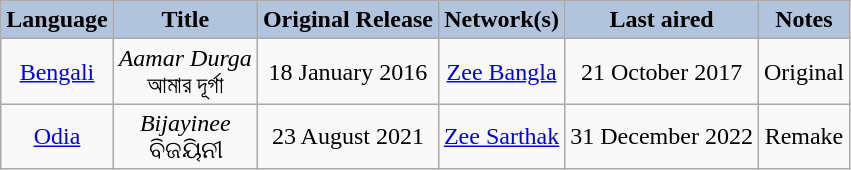<table class="wikitable" style="text-align:center;">
<tr>
<th style="background:LightSteelBlue;">Language</th>
<th style="background:LightSteelBlue;">Title</th>
<th style="background:LightSteelBlue;">Original Release</th>
<th style="background:LightSteelBlue;">Network(s)</th>
<th style="background:LightSteelBlue;">Last aired</th>
<th style="background:LightSteelBlue;">Notes</th>
</tr>
<tr>
<td><a href='#'>Bengali</a></td>
<td><em>Aamar Durga</em> <br> আমার দূর্গা</td>
<td>18 January 2016</td>
<td><a href='#'>Zee Bangla</a></td>
<td>21 October 2017</td>
<td>Original</td>
</tr>
<tr>
<td><a href='#'>Odia</a></td>
<td><em>Bijayinee</em> <br> ବିଜୟିନୀ</td>
<td>23 August 2021</td>
<td><a href='#'>Zee Sarthak</a></td>
<td>31 December 2022</td>
<td>Remake</td>
</tr>
</table>
